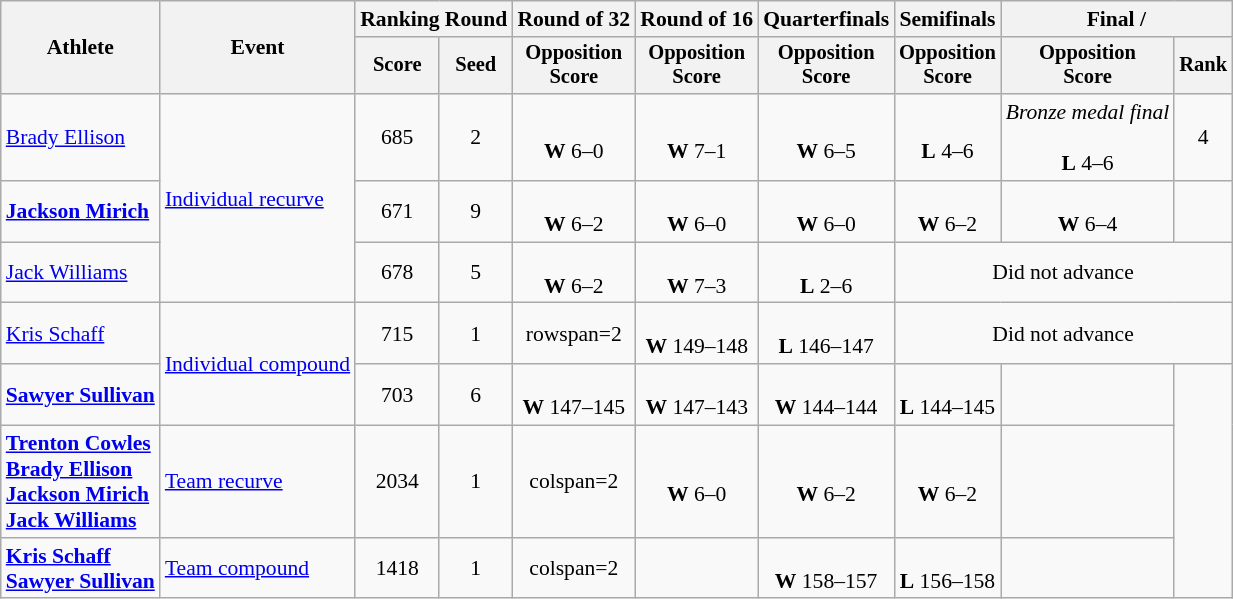<table class=wikitable style=font-size:90%;text-align:center>
<tr>
<th rowspan=2>Athlete</th>
<th rowspan=2>Event</th>
<th colspan=2>Ranking Round</th>
<th>Round of 32</th>
<th>Round of 16</th>
<th>Quarterfinals</th>
<th>Semifinals</th>
<th colspan=2>Final / </th>
</tr>
<tr style=font-size:95%>
<th>Score</th>
<th>Seed</th>
<th>Opposition<br>Score</th>
<th>Opposition<br>Score</th>
<th>Opposition<br>Score</th>
<th>Opposition<br>Score</th>
<th>Opposition<br>Score</th>
<th>Rank</th>
</tr>
<tr>
<td align=left><a href='#'>Brady Ellison</a></td>
<td align=left rowspan=3><a href='#'>Individual recurve</a></td>
<td>685</td>
<td>2</td>
<td><br><strong>W</strong> 6–0</td>
<td><br><strong>W</strong> 7–1</td>
<td><br><strong>W</strong> 6–5</td>
<td><br><strong>L</strong> 4–6</td>
<td><em>Bronze medal final</em><br><br><strong>L</strong> 4–6</td>
<td>4</td>
</tr>
<tr>
<td align=left><strong><a href='#'>Jackson Mirich</a></strong></td>
<td>671</td>
<td>9</td>
<td><br><strong>W</strong> 6–2</td>
<td><br><strong>W</strong> 6–0</td>
<td><br><strong>W</strong> 6–0</td>
<td><br><strong>W</strong> 6–2</td>
<td><br><strong>W</strong> 6–4</td>
<td></td>
</tr>
<tr>
<td align=left><a href='#'>Jack Williams</a></td>
<td>678</td>
<td>5</td>
<td><br><strong>W</strong> 6–2</td>
<td><br><strong>W</strong> 7–3</td>
<td><br><strong>L</strong> 2–6</td>
<td colspan=3>Did not advance</td>
</tr>
<tr>
<td align=left><a href='#'>Kris Schaff</a></td>
<td align=left rowspan=2><a href='#'>Individual compound</a></td>
<td>715 <strong></strong></td>
<td>1</td>
<td>rowspan=2 </td>
<td><br><strong>W</strong> 149–148</td>
<td><br><strong>L</strong> 146–147</td>
<td colspan=3>Did not advance</td>
</tr>
<tr>
<td align=left><strong><a href='#'>Sawyer Sullivan</a></strong></td>
<td>703</td>
<td>6</td>
<td><br><strong>W</strong> 147–145</td>
<td><br><strong>W</strong> 147–143</td>
<td><br><strong>W</strong> 144–144</td>
<td><br><strong>L</strong> 144–145</td>
<td></td>
</tr>
<tr>
<td align=left><strong><a href='#'>Trenton Cowles</a><br><a href='#'>Brady Ellison</a><br><a href='#'>Jackson Mirich</a><br><a href='#'>Jack Williams</a></strong></td>
<td align=left><a href='#'>Team recurve</a></td>
<td>2034</td>
<td>1</td>
<td>colspan=2 </td>
<td><br><strong>W</strong> 6–0</td>
<td><br><strong>W</strong> 6–2</td>
<td><br><strong>W</strong> 6–2</td>
<td></td>
</tr>
<tr>
<td align=left><strong><a href='#'>Kris Schaff</a><br><a href='#'>Sawyer Sullivan</a></strong></td>
<td align=left><a href='#'>Team compound</a></td>
<td>1418 <strong></strong></td>
<td>1</td>
<td>colspan=2 </td>
<td></td>
<td><br><strong>W</strong> 158–157</td>
<td><br><strong>L</strong> 156–158</td>
<td></td>
</tr>
</table>
